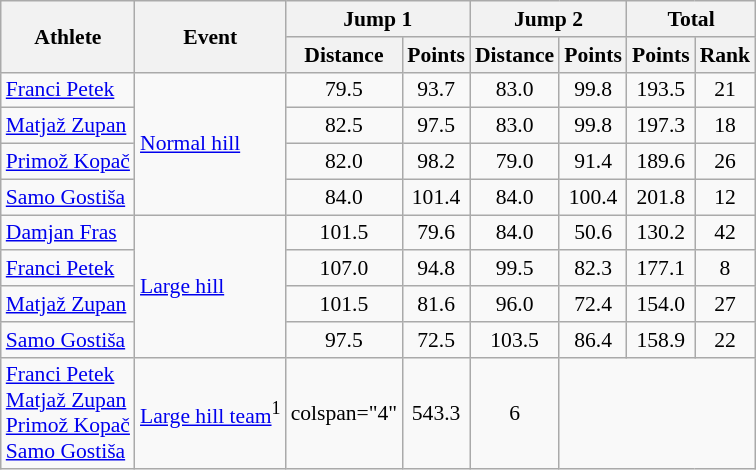<table class="wikitable" style="font-size:90%">
<tr>
<th rowspan="2">Athlete</th>
<th rowspan="2">Event</th>
<th colspan="2">Jump 1</th>
<th colspan="2">Jump 2</th>
<th colspan="2">Total</th>
</tr>
<tr>
<th>Distance</th>
<th>Points</th>
<th>Distance</th>
<th>Points</th>
<th>Points</th>
<th>Rank</th>
</tr>
<tr>
<td><a href='#'>Franci Petek</a></td>
<td rowspan="4"><a href='#'>Normal hill</a></td>
<td align="center">79.5</td>
<td align="center">93.7</td>
<td align="center">83.0</td>
<td align="center">99.8</td>
<td align="center">193.5</td>
<td align="center">21</td>
</tr>
<tr>
<td><a href='#'>Matjaž Zupan</a></td>
<td align="center">82.5</td>
<td align="center">97.5</td>
<td align="center">83.0</td>
<td align="center">99.8</td>
<td align="center">197.3</td>
<td align="center">18</td>
</tr>
<tr>
<td><a href='#'>Primož Kopač</a></td>
<td align="center">82.0</td>
<td align="center">98.2</td>
<td align="center">79.0</td>
<td align="center">91.4</td>
<td align="center">189.6</td>
<td align="center">26</td>
</tr>
<tr>
<td><a href='#'>Samo Gostiša</a></td>
<td align="center">84.0</td>
<td align="center">101.4</td>
<td align="center">84.0</td>
<td align="center">100.4</td>
<td align="center">201.8</td>
<td align="center">12</td>
</tr>
<tr>
<td><a href='#'>Damjan Fras</a></td>
<td rowspan="4"><a href='#'>Large hill</a></td>
<td align="center">101.5</td>
<td align="center">79.6</td>
<td align="center">84.0</td>
<td align="center">50.6</td>
<td align="center">130.2</td>
<td align="center">42</td>
</tr>
<tr>
<td><a href='#'>Franci Petek</a></td>
<td align="center">107.0</td>
<td align="center">94.8</td>
<td align="center">99.5</td>
<td align="center">82.3</td>
<td align="center">177.1</td>
<td align="center">8</td>
</tr>
<tr>
<td><a href='#'>Matjaž Zupan</a></td>
<td align="center">101.5</td>
<td align="center">81.6</td>
<td align="center">96.0</td>
<td align="center">72.4</td>
<td align="center">154.0</td>
<td align="center">27</td>
</tr>
<tr>
<td><a href='#'>Samo Gostiša</a></td>
<td align="center">97.5</td>
<td align="center">72.5</td>
<td align="center">103.5</td>
<td align="center">86.4</td>
<td align="center">158.9</td>
<td align="center">22</td>
</tr>
<tr>
<td><a href='#'>Franci Petek</a><br><a href='#'>Matjaž Zupan</a><br><a href='#'>Primož Kopač</a><br><a href='#'>Samo Gostiša</a></td>
<td><a href='#'>Large hill team</a><sup>1</sup></td>
<td>colspan="4" </td>
<td align=center>543.3</td>
<td align=center>6</td>
</tr>
</table>
